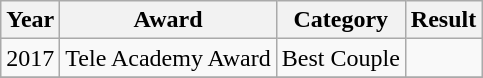<table class="wikitable sortable">
<tr>
<th>Year</th>
<th>Award</th>
<th>Category</th>
<th>Result</th>
</tr>
<tr>
<td>2017</td>
<td>Tele Academy Award</td>
<td>Best Couple</td>
<td></td>
</tr>
<tr>
</tr>
</table>
